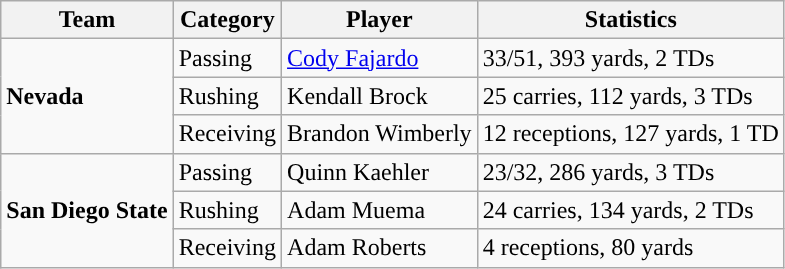<table class="wikitable" style="float: left;">
<tr>
<th>Team</th>
<th>Category</th>
<th>Player</th>
<th>Statistics</th>
</tr>
<tr>
<td rowspan=3><strong>Nevada</strong></td>
<td>Passing</td>
<td><a href='#'>Cody Fajardo</a></td>
<td>33/51, 393 yards, 2 TDs</td>
</tr>
<tr>
<td>Rushing</td>
<td>Kendall Brock</td>
<td>25 carries, 112 yards, 3 TDs</td>
</tr>
<tr>
<td>Receiving</td>
<td>Brandon Wimberly</td>
<td>12 receptions, 127 yards, 1 TD</td>
</tr>
<tr>
<td rowspan=3><strong>San Diego State</strong></td>
<td>Passing</td>
<td>Quinn Kaehler</td>
<td>23/32, 286 yards, 3 TDs</td>
</tr>
<tr>
<td>Rushing</td>
<td>Adam Muema</td>
<td>24 carries, 134 yards, 2 TDs</td>
</tr>
<tr>
<td>Receiving</td>
<td>Adam Roberts</td>
<td>4 receptions, 80 yards</td>
</tr>
</table>
